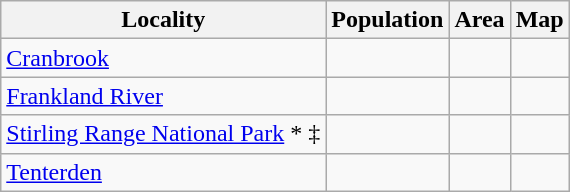<table class="wikitable sortable">
<tr>
<th>Locality</th>
<th data-sort-type=number>Population</th>
<th data-sort-type=number>Area</th>
<th>Map</th>
</tr>
<tr>
<td><a href='#'>Cranbrook</a></td>
<td></td>
<td></td>
<td></td>
</tr>
<tr>
<td><a href='#'>Frankland River</a></td>
<td></td>
<td></td>
<td></td>
</tr>
<tr>
<td><a href='#'>Stirling Range National Park</a> * ‡</td>
<td></td>
<td></td>
<td></td>
</tr>
<tr>
<td><a href='#'>Tenterden</a></td>
<td></td>
<td></td>
<td></td>
</tr>
</table>
